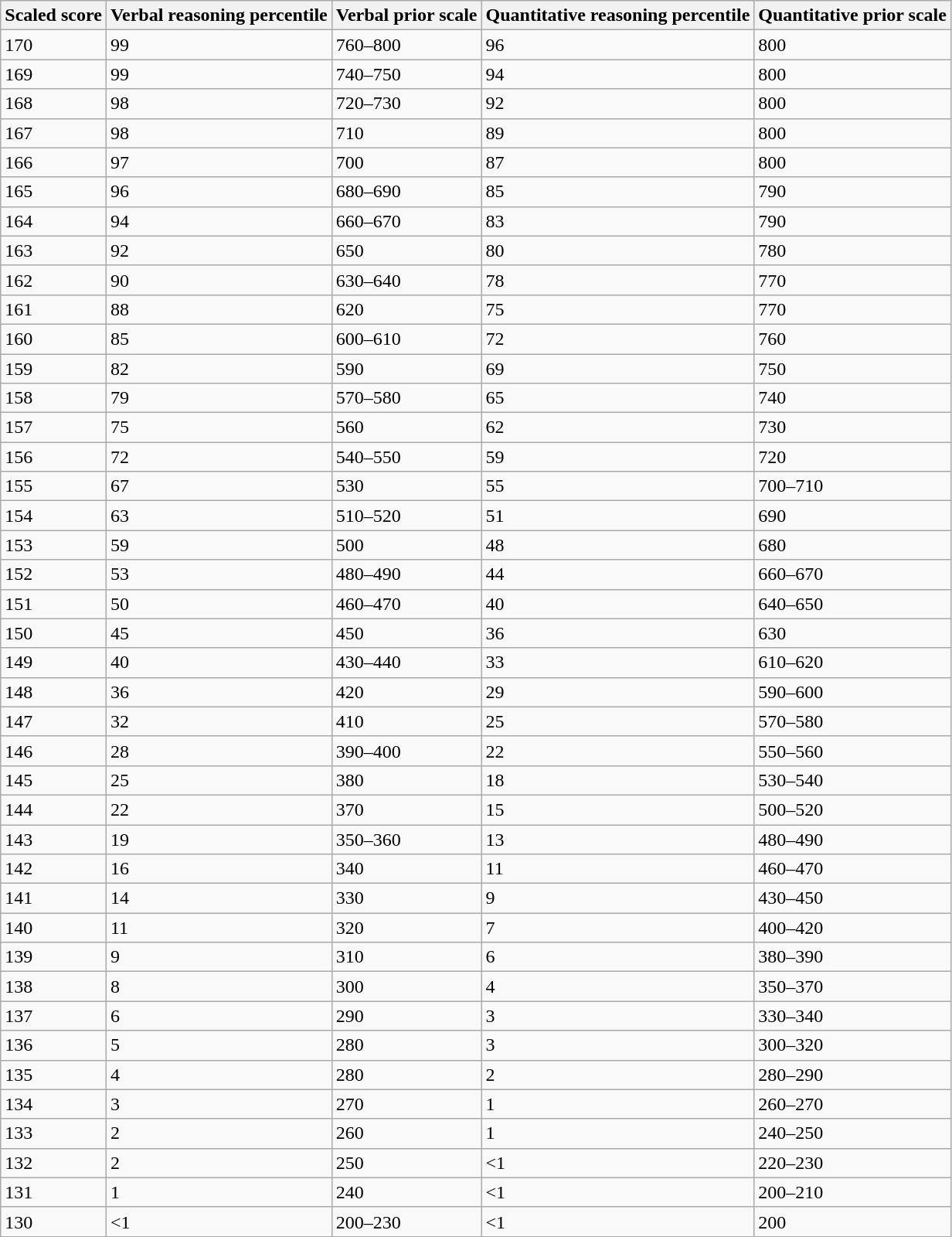<table class="wikitable">
<tr>
<th>Scaled score</th>
<th>Verbal reasoning percentile</th>
<th>Verbal prior scale</th>
<th>Quantitative reasoning percentile</th>
<th>Quantitative prior scale</th>
</tr>
<tr>
<td>170</td>
<td>99</td>
<td>760–800</td>
<td>96</td>
<td>800</td>
</tr>
<tr>
<td>169</td>
<td>99</td>
<td>740–750</td>
<td>94</td>
<td>800</td>
</tr>
<tr>
<td>168</td>
<td>98</td>
<td>720–730</td>
<td>92</td>
<td>800</td>
</tr>
<tr>
<td>167</td>
<td>98</td>
<td>710</td>
<td>89</td>
<td>800</td>
</tr>
<tr>
<td>166</td>
<td>97</td>
<td>700</td>
<td>87</td>
<td>800</td>
</tr>
<tr>
<td>165</td>
<td>96</td>
<td>680–690</td>
<td>85</td>
<td>790</td>
</tr>
<tr>
<td>164</td>
<td>94</td>
<td>660–670</td>
<td>83</td>
<td>790</td>
</tr>
<tr>
<td>163</td>
<td>92</td>
<td>650</td>
<td>80</td>
<td>780</td>
</tr>
<tr>
<td>162</td>
<td>90</td>
<td>630–640</td>
<td>78</td>
<td>770</td>
</tr>
<tr>
<td>161</td>
<td>88</td>
<td>620</td>
<td>75</td>
<td>770</td>
</tr>
<tr>
<td>160</td>
<td>85</td>
<td>600–610</td>
<td>72</td>
<td>760</td>
</tr>
<tr>
<td>159</td>
<td>82</td>
<td>590</td>
<td>69</td>
<td>750</td>
</tr>
<tr>
<td>158</td>
<td>79</td>
<td>570–580</td>
<td>65</td>
<td>740</td>
</tr>
<tr>
<td>157</td>
<td>75</td>
<td>560</td>
<td>62</td>
<td>730</td>
</tr>
<tr>
<td>156</td>
<td>72</td>
<td>540–550</td>
<td>59</td>
<td>720</td>
</tr>
<tr>
<td>155</td>
<td>67</td>
<td>530</td>
<td>55</td>
<td>700–710</td>
</tr>
<tr>
<td>154</td>
<td>63</td>
<td>510–520</td>
<td>51</td>
<td>690</td>
</tr>
<tr>
<td>153</td>
<td>59</td>
<td>500</td>
<td>48</td>
<td>680</td>
</tr>
<tr>
<td>152</td>
<td>53</td>
<td>480–490</td>
<td>44</td>
<td>660–670</td>
</tr>
<tr>
<td>151</td>
<td>50</td>
<td>460–470</td>
<td>40</td>
<td>640–650</td>
</tr>
<tr>
<td>150</td>
<td>45</td>
<td>450</td>
<td>36</td>
<td>630</td>
</tr>
<tr>
<td>149</td>
<td>40</td>
<td>430–440</td>
<td>33</td>
<td>610–620</td>
</tr>
<tr>
<td>148</td>
<td>36</td>
<td>420</td>
<td>29</td>
<td>590–600</td>
</tr>
<tr>
<td>147</td>
<td>32</td>
<td>410</td>
<td>25</td>
<td>570–580</td>
</tr>
<tr>
<td>146</td>
<td>28</td>
<td>390–400</td>
<td>22</td>
<td>550–560</td>
</tr>
<tr>
<td>145</td>
<td>25</td>
<td>380</td>
<td>18</td>
<td>530–540</td>
</tr>
<tr>
<td>144</td>
<td>22</td>
<td>370</td>
<td>15</td>
<td>500–520</td>
</tr>
<tr>
<td>143</td>
<td>19</td>
<td>350–360</td>
<td>13</td>
<td>480–490</td>
</tr>
<tr>
<td>142</td>
<td>16</td>
<td>340</td>
<td>11</td>
<td>460–470</td>
</tr>
<tr>
<td>141</td>
<td>14</td>
<td>330</td>
<td>9</td>
<td>430–450</td>
</tr>
<tr>
<td>140</td>
<td>11</td>
<td>320</td>
<td>7</td>
<td>400–420</td>
</tr>
<tr>
<td>139</td>
<td>9</td>
<td>310</td>
<td>6</td>
<td>380–390</td>
</tr>
<tr>
<td>138</td>
<td>8</td>
<td>300</td>
<td>4</td>
<td>350–370</td>
</tr>
<tr>
<td>137</td>
<td>6</td>
<td>290</td>
<td>3</td>
<td>330–340</td>
</tr>
<tr>
<td>136</td>
<td>5</td>
<td>280</td>
<td>3</td>
<td>300–320</td>
</tr>
<tr>
<td>135</td>
<td>4</td>
<td>280</td>
<td>2</td>
<td>280–290</td>
</tr>
<tr>
<td>134</td>
<td>3</td>
<td>270</td>
<td>1</td>
<td>260–270</td>
</tr>
<tr>
<td>133</td>
<td>2</td>
<td>260</td>
<td>1</td>
<td>240–250</td>
</tr>
<tr>
<td>132</td>
<td>2</td>
<td>250</td>
<td><1</td>
<td>220–230</td>
</tr>
<tr>
<td>131</td>
<td>1</td>
<td>240</td>
<td><1</td>
<td>200–210</td>
</tr>
<tr>
<td>130</td>
<td><1</td>
<td>200–230</td>
<td><1</td>
<td>200</td>
</tr>
</table>
